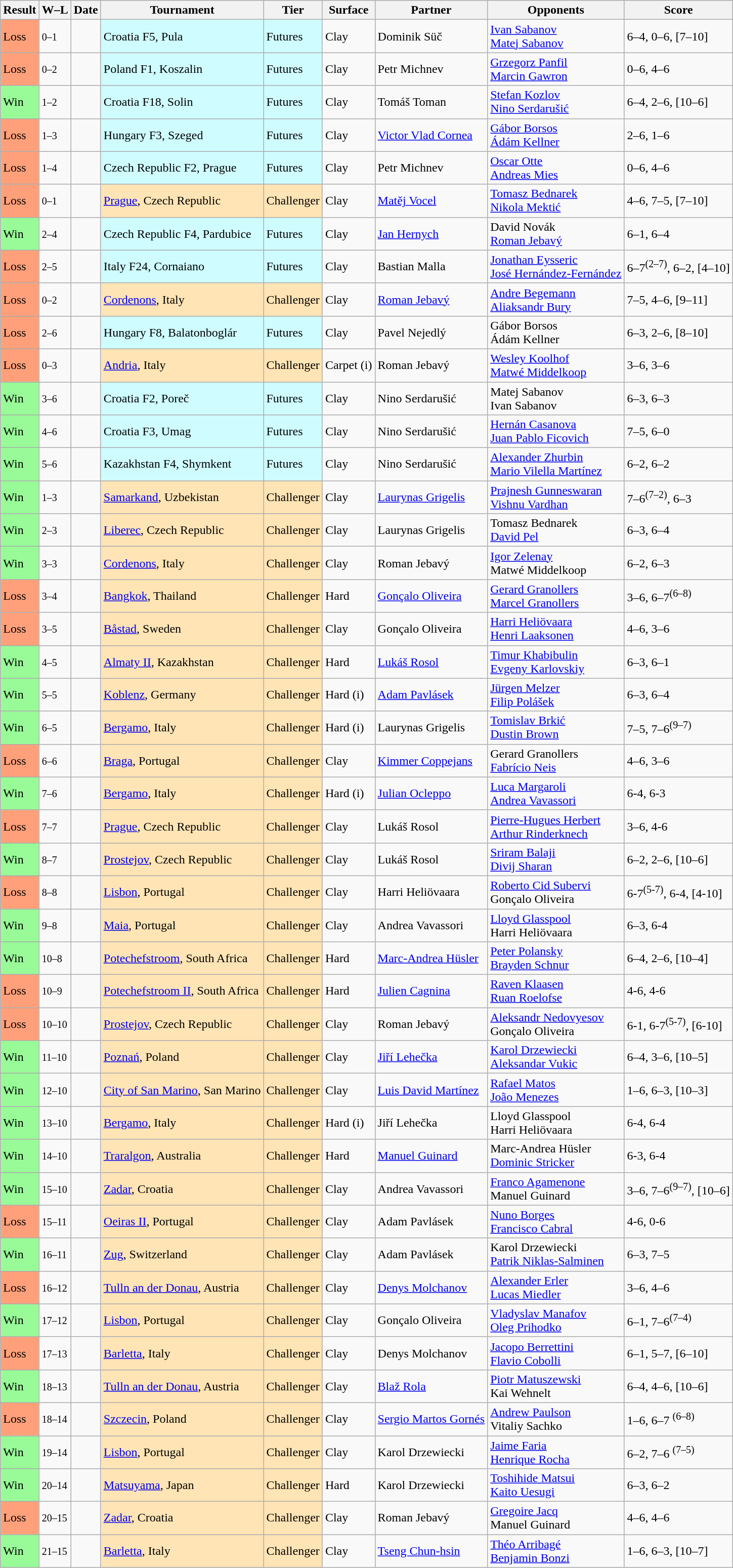<table class="sortable wikitable nowrap">
<tr>
<th>Result</th>
<th class="unsortable">W–L</th>
<th>Date</th>
<th>Tournament</th>
<th>Tier</th>
<th>Surface</th>
<th>Partner</th>
<th>Opponents</th>
<th class="unsortable">Score</th>
</tr>
<tr>
<td bgcolor=FFA07A>Loss</td>
<td><small>0–1</small></td>
<td></td>
<td style="background:#cffcff;">Croatia F5, Pula</td>
<td style="background:#cffcff;">Futures</td>
<td>Clay</td>
<td> Dominik Süč</td>
<td> <a href='#'>Ivan Sabanov</a><br> <a href='#'>Matej Sabanov</a></td>
<td>6–4, 0–6, [7–10]</td>
</tr>
<tr>
<td bgcolor=FFA07A>Loss</td>
<td><small>0–2</small></td>
<td></td>
<td style="background:#cffcff;">Poland F1, Koszalin</td>
<td style="background:#cffcff;">Futures</td>
<td>Clay</td>
<td> Petr Michnev</td>
<td> <a href='#'>Grzegorz Panfil</a><br> <a href='#'>Marcin Gawron</a></td>
<td>0–6, 4–6</td>
</tr>
<tr>
<td bgcolor=98fb98>Win</td>
<td><small>1–2</small></td>
<td></td>
<td style="background:#cffcff;">Croatia F18, Solin</td>
<td style="background:#cffcff;">Futures</td>
<td>Clay</td>
<td> Tomáš Toman</td>
<td> <a href='#'>Stefan Kozlov</a><br> <a href='#'>Nino Serdarušić</a></td>
<td>6–4, 2–6, [10–6]</td>
</tr>
<tr>
<td bgcolor=FFA07A>Loss</td>
<td><small>1–3</small></td>
<td></td>
<td style="background:#cffcff;">Hungary F3, Szeged</td>
<td style="background:#cffcff;">Futures</td>
<td>Clay</td>
<td> <a href='#'>Victor Vlad Cornea</a></td>
<td> <a href='#'>Gábor Borsos</a><br> <a href='#'>Ádám Kellner</a></td>
<td>2–6, 1–6</td>
</tr>
<tr>
<td bgcolor=FFA07A>Loss</td>
<td><small>1–4</small></td>
<td></td>
<td style="background:#cffcff;">Czech Republic F2, Prague</td>
<td style="background:#cffcff;">Futures</td>
<td>Clay</td>
<td> Petr Michnev</td>
<td> <a href='#'>Oscar Otte</a><br> <a href='#'>Andreas Mies</a></td>
<td>0–6, 4–6</td>
</tr>
<tr>
<td bgcolor=#FFA07A>Loss</td>
<td><small>0–1</small></td>
<td><a href='#'></a></td>
<td style="background:moccasin;"><a href='#'>Prague</a>, Czech Republic</td>
<td style="background:moccasin;">Challenger</td>
<td>Clay</td>
<td> <a href='#'>Matěj Vocel</a></td>
<td> <a href='#'>Tomasz Bednarek</a><br> <a href='#'>Nikola Mektić</a></td>
<td>4–6, 7–5, [7–10]</td>
</tr>
<tr>
<td bgcolor=98fb98>Win</td>
<td><small>2–4</small></td>
<td></td>
<td style="background:#cffcff;">Czech Republic F4, Pardubice</td>
<td style="background:#cffcff;">Futures</td>
<td>Clay</td>
<td> <a href='#'>Jan Hernych</a></td>
<td> David Novák<br> <a href='#'>Roman Jebavý</a></td>
<td>6–1, 6–4</td>
</tr>
<tr>
<td bgcolor=FFA07A>Loss</td>
<td><small>2–5</small></td>
<td></td>
<td style="background:#cffcff;">Italy F24, Cornaiano</td>
<td style="background:#cffcff;">Futures</td>
<td>Clay</td>
<td> Bastian Malla</td>
<td> <a href='#'>Jonathan Eysseric</a><br> <a href='#'>José Hernández-Fernández</a></td>
<td>6–7<sup>(2–7)</sup>, 6–2, [4–10]</td>
</tr>
<tr>
<td bgcolor=#FFA07A>Loss</td>
<td><small>0–2</small></td>
<td><a href='#'></a></td>
<td style="background:moccasin;"><a href='#'>Cordenons</a>, Italy</td>
<td style="background:moccasin;">Challenger</td>
<td>Clay</td>
<td> <a href='#'>Roman Jebavý</a></td>
<td> <a href='#'>Andre Begemann</a><br> <a href='#'>Aliaksandr Bury</a></td>
<td>7–5, 4–6, [9–11]</td>
</tr>
<tr>
<td bgcolor=FFA07A>Loss</td>
<td><small>2–6</small></td>
<td></td>
<td style="background:#cffcff;">Hungary F8, Balatonboglár</td>
<td style="background:#cffcff;">Futures</td>
<td>Clay</td>
<td> Pavel Nejedlý</td>
<td> Gábor Borsos<br> Ádám Kellner</td>
<td>6–3, 2–6, [8–10]</td>
</tr>
<tr>
<td bgcolor=#FFA07A>Loss</td>
<td><small>0–3</small></td>
<td><a href='#'></a></td>
<td style="background:moccasin;"><a href='#'>Andria</a>, Italy</td>
<td style="background:moccasin;">Challenger</td>
<td>Carpet (i)</td>
<td> Roman Jebavý</td>
<td> <a href='#'>Wesley Koolhof</a><br> <a href='#'>Matwé Middelkoop</a></td>
<td>3–6, 3–6</td>
</tr>
<tr>
<td bgcolor=98fb98>Win</td>
<td><small>3–6</small></td>
<td></td>
<td style="background:#cffcff;">Croatia F2, Poreč</td>
<td style="background:#cffcff;">Futures</td>
<td>Clay</td>
<td> Nino Serdarušić</td>
<td> Matej Sabanov<br> Ivan Sabanov</td>
<td>6–3, 6–3</td>
</tr>
<tr>
<td bgcolor=98fb98>Win</td>
<td><small>4–6</small></td>
<td></td>
<td style="background:#cffcff;">Croatia F3, Umag</td>
<td style="background:#cffcff;">Futures</td>
<td>Clay</td>
<td> Nino Serdarušić</td>
<td> <a href='#'>Hernán Casanova</a><br> <a href='#'>Juan Pablo Ficovich</a></td>
<td>7–5, 6–0</td>
</tr>
<tr>
<td bgcolor=98fb98>Win</td>
<td><small>5–6</small></td>
<td></td>
<td style="background:#cffcff;">Kazakhstan F4, Shymkent</td>
<td style="background:#cffcff;">Futures</td>
<td>Clay</td>
<td> Nino Serdarušić</td>
<td> <a href='#'>Alexander Zhurbin</a><br> <a href='#'>Mario Vilella Martínez</a></td>
<td>6–2, 6–2</td>
</tr>
<tr>
<td bgcolor=#98fb98>Win</td>
<td><small>1–3</small></td>
<td><a href='#'></a></td>
<td style="background:moccasin;"><a href='#'>Samarkand</a>, Uzbekistan</td>
<td style="background:moccasin;">Challenger</td>
<td>Clay</td>
<td> <a href='#'>Laurynas Grigelis</a></td>
<td> <a href='#'>Prajnesh Gunneswaran</a><br> <a href='#'>Vishnu Vardhan</a></td>
<td>7–6<sup>(7–2)</sup>, 6–3</td>
</tr>
<tr>
<td bgcolor=#98fb98>Win</td>
<td><small>2–3</small></td>
<td><a href='#'></a></td>
<td style="background:moccasin;"><a href='#'>Liberec</a>, Czech Republic</td>
<td style="background:moccasin;">Challenger</td>
<td>Clay</td>
<td> Laurynas Grigelis</td>
<td> Tomasz Bednarek<br> <a href='#'>David Pel</a></td>
<td>6–3, 6–4</td>
</tr>
<tr>
<td bgcolor=#98fb98>Win</td>
<td><small>3–3</small></td>
<td><a href='#'></a></td>
<td style="background:moccasin;"><a href='#'>Cordenons</a>, Italy</td>
<td style="background:moccasin;">Challenger</td>
<td>Clay</td>
<td> Roman Jebavý</td>
<td> <a href='#'>Igor Zelenay</a><br> Matwé Middelkoop</td>
<td>6–2, 6–3</td>
</tr>
<tr>
<td bgcolor=#FFA07A>Loss</td>
<td><small>3–4</small></td>
<td><a href='#'></a></td>
<td style="background:moccasin;"><a href='#'>Bangkok</a>, Thailand</td>
<td style="background:moccasin;">Challenger</td>
<td>Hard</td>
<td> <a href='#'>Gonçalo Oliveira</a></td>
<td> <a href='#'>Gerard Granollers</a><br> <a href='#'>Marcel Granollers</a></td>
<td>3–6, 6–7<sup>(6–8)</sup></td>
</tr>
<tr>
<td bgcolor=#FFA07A>Loss</td>
<td><small>3–5</small></td>
<td><a href='#'></a></td>
<td style="background:moccasin;"><a href='#'>Båstad</a>, Sweden</td>
<td style="background:moccasin;">Challenger</td>
<td>Clay</td>
<td> Gonçalo Oliveira</td>
<td> <a href='#'>Harri Heliövaara</a><br> <a href='#'>Henri Laaksonen</a></td>
<td>4–6, 3–6</td>
</tr>
<tr>
<td bgcolor=#98fb98>Win</td>
<td><small>4–5</small></td>
<td><a href='#'></a></td>
<td style="background:moccasin;"><a href='#'>Almaty II</a>, Kazakhstan</td>
<td style="background:moccasin;">Challenger</td>
<td>Hard</td>
<td> <a href='#'>Lukáš Rosol</a></td>
<td> <a href='#'>Timur Khabibulin</a><br> <a href='#'>Evgeny Karlovskiy</a></td>
<td>6–3, 6–1</td>
</tr>
<tr>
<td bgcolor=#98fb98>Win</td>
<td><small>5–5</small></td>
<td><a href='#'></a></td>
<td style="background:moccasin;"><a href='#'>Koblenz</a>, Germany</td>
<td style="background:moccasin;">Challenger</td>
<td>Hard (i)</td>
<td> <a href='#'>Adam Pavlásek</a></td>
<td> <a href='#'>Jürgen Melzer</a><br> <a href='#'>Filip Polášek</a></td>
<td>6–3, 6–4</td>
</tr>
<tr>
<td bgcolor=#98fb98>Win</td>
<td><small>6–5</small></td>
<td><a href='#'></a></td>
<td style="background:moccasin;"><a href='#'>Bergamo</a>, Italy</td>
<td style="background:moccasin;">Challenger</td>
<td>Hard (i)</td>
<td> Laurynas Grigelis</td>
<td> <a href='#'>Tomislav Brkić</a><br> <a href='#'>Dustin Brown</a></td>
<td>7–5, 7–6<sup>(9–7)</sup></td>
</tr>
<tr>
<td bgcolor=#FFA07A>Loss</td>
<td><small>6–6</small></td>
<td><a href='#'></a></td>
<td style="background:moccasin;"><a href='#'>Braga</a>, Portugal</td>
<td style="background:moccasin;">Challenger</td>
<td>Clay</td>
<td> <a href='#'>Kimmer Coppejans</a></td>
<td> Gerard Granollers<br> <a href='#'>Fabrício Neis</a></td>
<td>4–6, 3–6</td>
</tr>
<tr>
<td bgcolor=#98fb98>Win</td>
<td><small>7–6</small></td>
<td><a href='#'></a></td>
<td style="background:moccasin;"><a href='#'>Bergamo</a>, Italy</td>
<td style="background:moccasin;">Challenger</td>
<td>Hard (i)</td>
<td> <a href='#'>Julian Ocleppo</a></td>
<td> <a href='#'>Luca Margaroli</a><br> <a href='#'>Andrea Vavassori</a></td>
<td>6-4, 6-3</td>
</tr>
<tr>
<td bgcolor=#FFA07A>Loss</td>
<td><small>7–7</small></td>
<td><a href='#'></a></td>
<td style="background:moccasin;"><a href='#'>Prague</a>, Czech Republic</td>
<td style="background:moccasin;">Challenger</td>
<td>Clay</td>
<td> Lukáš Rosol</td>
<td> <a href='#'>Pierre-Hugues Herbert</a><br> <a href='#'>Arthur Rinderknech</a></td>
<td>3–6, 4-6</td>
</tr>
<tr>
<td bgcolor=#98fb98>Win</td>
<td><small>8–7</small></td>
<td><a href='#'></a></td>
<td style="background:moccasin;"><a href='#'>Prostejov</a>, Czech Republic</td>
<td style="background:moccasin;">Challenger</td>
<td>Clay</td>
<td> Lukáš Rosol</td>
<td> <a href='#'>Sriram Balaji</a><br> <a href='#'>Divij Sharan</a></td>
<td>6–2, 2–6, [10–6]</td>
</tr>
<tr>
<td bgcolor=#FFA07A>Loss</td>
<td><small>8–8</small></td>
<td><a href='#'></a></td>
<td style="background:moccasin;"><a href='#'>Lisbon</a>, Portugal</td>
<td style="background:moccasin;">Challenger</td>
<td>Clay</td>
<td> Harri Heliövaara</td>
<td> <a href='#'>Roberto Cid Subervi</a><br> Gonçalo Oliveira</td>
<td>6-7<sup>(5-7)</sup>, 6-4, [4-10]</td>
</tr>
<tr>
<td bgcolor=#98fb98>Win</td>
<td><small>9–8</small></td>
<td><a href='#'></a></td>
<td style="background:moccasin;"><a href='#'>Maia</a>, Portugal</td>
<td style="background:moccasin;">Challenger</td>
<td>Clay</td>
<td> Andrea Vavassori</td>
<td> <a href='#'>Lloyd Glasspool</a><br> Harri Heliövaara</td>
<td>6–3, 6-4</td>
</tr>
<tr>
<td bgcolor=98fb98>Win</td>
<td><small>10–8</small></td>
<td><a href='#'></a></td>
<td style="background:moccasin;"><a href='#'>Potechefstroom</a>, South Africa</td>
<td style="background:moccasin;">Challenger</td>
<td>Hard</td>
<td> <a href='#'>Marc-Andrea Hüsler</a></td>
<td> <a href='#'>Peter Polansky</a><br> <a href='#'>Brayden Schnur</a></td>
<td>6–4, 2–6, [10–4]</td>
</tr>
<tr>
<td bgcolor=FFA07A>Loss</td>
<td><small>10–9</small></td>
<td><a href='#'></a></td>
<td style="background:moccasin;"><a href='#'>Potechefstroom II</a>, South Africa</td>
<td style="background:moccasin;">Challenger</td>
<td>Hard</td>
<td> <a href='#'>Julien Cagnina</a></td>
<td> <a href='#'>Raven Klaasen</a><br> <a href='#'>Ruan Roelofse</a></td>
<td>4-6, 4-6</td>
</tr>
<tr>
<td bgcolor=FFA07A>Loss</td>
<td><small>10–10</small></td>
<td><a href='#'></a></td>
<td style="background:moccasin;"><a href='#'>Prostejov</a>, Czech Republic</td>
<td style="background:moccasin;">Challenger</td>
<td>Clay</td>
<td> Roman Jebavý</td>
<td> <a href='#'>Aleksandr Nedovyesov</a><br> Gonçalo Oliveira</td>
<td>6-1, 6-7<sup>(5-7)</sup>, [6-10]</td>
</tr>
<tr>
<td bgcolor=98FB98>Win</td>
<td><small>11–10</small></td>
<td><a href='#'></a></td>
<td style="background:moccasin;"><a href='#'>Poznań</a>, Poland</td>
<td style="background:moccasin;">Challenger</td>
<td>Clay</td>
<td> <a href='#'>Jiří Lehečka</a></td>
<td> <a href='#'>Karol Drzewiecki</a><br> <a href='#'>Aleksandar Vukic</a></td>
<td>6–4, 3–6, [10–5]</td>
</tr>
<tr>
<td bgcolor=98FB98>Win</td>
<td><small>12–10</small></td>
<td><a href='#'></a></td>
<td style="background:moccasin;"><a href='#'>City of San Marino</a>, San Marino</td>
<td style="background:moccasin;">Challenger</td>
<td>Clay</td>
<td> <a href='#'>Luis David Martínez</a></td>
<td> <a href='#'>Rafael Matos</a><br> <a href='#'>João Menezes</a></td>
<td>1–6, 6–3, [10–3]</td>
</tr>
<tr>
<td bgcolor=98FB98>Win</td>
<td><small>13–10</small></td>
<td><a href='#'></a></td>
<td style="background:moccasin;"><a href='#'>Bergamo</a>, Italy</td>
<td style="background:moccasin;">Challenger</td>
<td>Hard (i)</td>
<td> Jiří Lehečka</td>
<td> Lloyd Glasspool<br> Harri Heliövaara</td>
<td>6-4, 6-4</td>
</tr>
<tr>
<td bgcolor=98FB98>Win</td>
<td><small>14–10</small></td>
<td><a href='#'></a></td>
<td style="background:moccasin;"><a href='#'>Traralgon</a>, Australia</td>
<td style="background:moccasin;">Challenger</td>
<td>Hard</td>
<td> <a href='#'>Manuel Guinard</a></td>
<td> Marc-Andrea Hüsler<br> <a href='#'>Dominic Stricker</a></td>
<td>6-3, 6-4</td>
</tr>
<tr>
<td bgcolor=98FB98>Win</td>
<td><small>15–10</small></td>
<td><a href='#'></a></td>
<td style="background:moccasin;"><a href='#'>Zadar</a>, Croatia</td>
<td style="background:moccasin;">Challenger</td>
<td>Clay</td>
<td> Andrea Vavassori</td>
<td> <a href='#'>Franco Agamenone</a><br> Manuel Guinard</td>
<td>3–6, 7–6<sup>(9–7)</sup>, [10–6]</td>
</tr>
<tr>
<td bgcolor=FFA07A>Loss</td>
<td><small>15–11</small></td>
<td><a href='#'></a></td>
<td style="background:moccasin;"><a href='#'>Oeiras II</a>, Portugal</td>
<td style="background:moccasin;">Challenger</td>
<td>Clay</td>
<td> Adam Pavlásek</td>
<td> <a href='#'>Nuno Borges</a><br> <a href='#'>Francisco Cabral</a></td>
<td>4-6, 0-6</td>
</tr>
<tr>
<td bgcolor=98FB98>Win</td>
<td><small>16–11</small></td>
<td><a href='#'></a></td>
<td style="background:moccasin;"><a href='#'>Zug</a>, Switzerland</td>
<td style="background:moccasin;">Challenger</td>
<td>Clay</td>
<td> Adam Pavlásek</td>
<td> Karol Drzewiecki<br> <a href='#'>Patrik Niklas-Salminen</a></td>
<td>6–3, 7–5</td>
</tr>
<tr>
<td bgcolor=FFA07A>Loss</td>
<td><small>16–12</small></td>
<td><a href='#'></a></td>
<td style="background:moccasin;"><a href='#'>Tulln an der Donau</a>, Austria</td>
<td style="background:moccasin;">Challenger</td>
<td>Clay</td>
<td> <a href='#'>Denys Molchanov</a></td>
<td> <a href='#'>Alexander Erler</a><br> <a href='#'>Lucas Miedler</a></td>
<td>3–6, 4–6</td>
</tr>
<tr>
<td bgcolor=98FB98>Win</td>
<td><small>17–12</small></td>
<td><a href='#'></a></td>
<td style="background:moccasin;"><a href='#'>Lisbon</a>, Portugal</td>
<td style="background:moccasin;">Challenger</td>
<td>Clay</td>
<td> Gonçalo Oliveira</td>
<td> <a href='#'>Vladyslav Manafov</a><br> <a href='#'>Oleg Prihodko</a></td>
<td>6–1, 7–6<sup>(7–4)</sup></td>
</tr>
<tr>
<td bgcolor=FFA07A>Loss</td>
<td><small>17–13</small></td>
<td><a href='#'></a></td>
<td style="background:moccasin;"><a href='#'>Barletta</a>, Italy</td>
<td style="background:moccasin;">Challenger</td>
<td>Clay</td>
<td> Denys Molchanov</td>
<td> <a href='#'>Jacopo Berrettini</a><br> <a href='#'>Flavio Cobolli</a></td>
<td>6–1, 5–7, [6–10]</td>
</tr>
<tr>
<td bgcolor=98FB98>Win</td>
<td><small>18–13</small></td>
<td><a href='#'></a></td>
<td style="background:moccasin;"><a href='#'>Tulln an der Donau</a>, Austria</td>
<td style="background:moccasin;">Challenger</td>
<td>Clay</td>
<td> <a href='#'>Blaž Rola</a></td>
<td> <a href='#'>Piotr Matuszewski</a><br> Kai Wehnelt</td>
<td>6–4, 4–6, [10–6]</td>
</tr>
<tr>
<td bgcolor=FFA07A>Loss</td>
<td><small>18–14</small></td>
<td><a href='#'></a></td>
<td style="background:moccasin;"><a href='#'>Szczecin</a>, Poland</td>
<td style="background:moccasin;">Challenger</td>
<td>Clay</td>
<td> <a href='#'>Sergio Martos Gornés</a></td>
<td> <a href='#'>Andrew Paulson</a><br> Vitaliy Sachko</td>
<td>1–6, 6–7 <sup>(6–8)</sup></td>
</tr>
<tr>
<td bgcolor=98FB98>Win</td>
<td><small>19–14</small></td>
<td><a href='#'></a></td>
<td style="background:moccasin;"><a href='#'>Lisbon</a>, Portugal</td>
<td style="background:moccasin;">Challenger</td>
<td>Clay</td>
<td> Karol Drzewiecki</td>
<td> <a href='#'>Jaime Faria</a><br> <a href='#'>Henrique Rocha</a></td>
<td>6–2, 7–6 <sup>(7–5)</sup></td>
</tr>
<tr>
<td bgcolor=98FB98>Win</td>
<td><small>20–14</small></td>
<td><a href='#'></a></td>
<td style="background:moccasin;"><a href='#'>Matsuyama</a>, Japan</td>
<td style="background:moccasin;">Challenger</td>
<td>Hard</td>
<td> Karol Drzewiecki</td>
<td> <a href='#'>Toshihide Matsui</a><br> <a href='#'>Kaito Uesugi</a></td>
<td>6–3, 6–2</td>
</tr>
<tr>
<td bgcolor=FFA07A>Loss</td>
<td><small>20–15</small></td>
<td><a href='#'></a></td>
<td style="background:moccasin;"><a href='#'>Zadar</a>, Croatia</td>
<td style="background:moccasin;">Challenger</td>
<td>Clay</td>
<td> Roman Jebavý</td>
<td> <a href='#'>Gregoire Jacq</a><br>  Manuel Guinard</td>
<td>4–6, 4–6</td>
</tr>
<tr>
<td bgcolor=98FB98>Win</td>
<td><small>21–15</small></td>
<td><a href='#'></a></td>
<td style="background:moccasin;"><a href='#'>Barletta</a>, Italy</td>
<td style="background:moccasin;">Challenger</td>
<td>Clay</td>
<td> <a href='#'>Tseng Chun-hsin</a></td>
<td> <a href='#'>Théo Arribagé</a><br> <a href='#'>Benjamin Bonzi</a></td>
<td>1–6, 6–3, [10–7]</td>
</tr>
</table>
